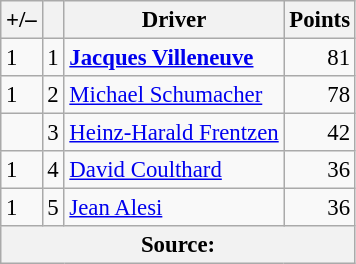<table class="wikitable" style="font-size: 95%;">
<tr>
<th scope="col">+/–</th>
<th scope="col"></th>
<th scope="col">Driver</th>
<th scope="col">Points</th>
</tr>
<tr>
<td align="left"> 1</td>
<td>1</td>
<td> <strong><a href='#'>Jacques Villeneuve</a></strong></td>
<td align="right">81</td>
</tr>
<tr>
<td align="left"> 1</td>
<td>2</td>
<td> <a href='#'>Michael Schumacher</a></td>
<td align="right">78</td>
</tr>
<tr>
<td align="left"></td>
<td>3</td>
<td> <a href='#'>Heinz-Harald Frentzen</a></td>
<td align="right">42</td>
</tr>
<tr>
<td align="left"> 1</td>
<td>4</td>
<td> <a href='#'>David Coulthard</a></td>
<td align="right">36</td>
</tr>
<tr>
<td align="left"> 1</td>
<td>5</td>
<td> <a href='#'>Jean Alesi</a></td>
<td align="right">36</td>
</tr>
<tr>
<th colspan=4>Source:</th>
</tr>
</table>
